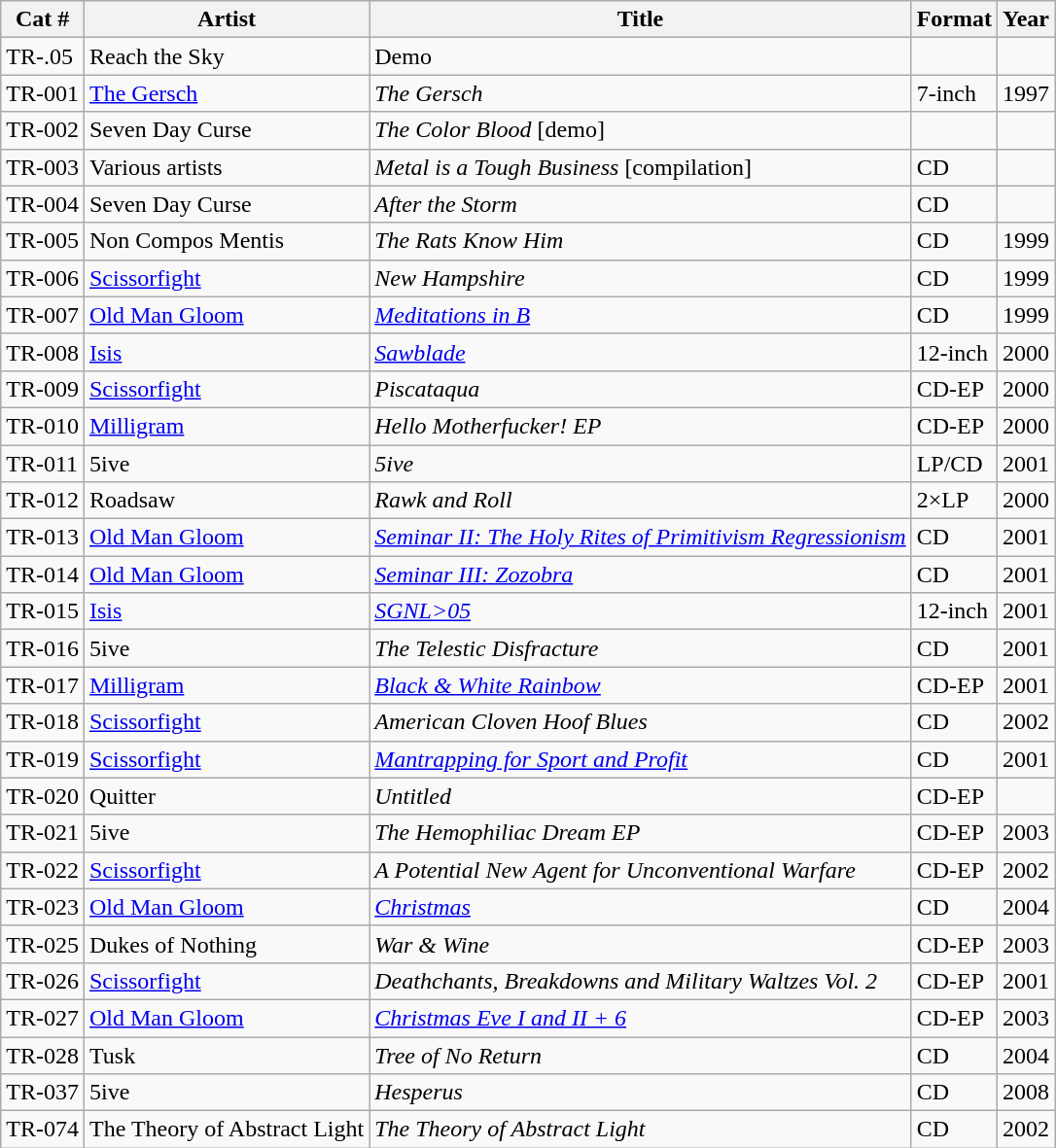<table class="wikitable sortable">
<tr>
<th>Cat #</th>
<th>Artist</th>
<th>Title</th>
<th>Format</th>
<th>Year</th>
</tr>
<tr>
<td>TR-.05</td>
<td>Reach the Sky</td>
<td>Demo</td>
<td></td>
<td></td>
</tr>
<tr>
<td>TR-001</td>
<td><a href='#'>The Gersch</a></td>
<td><em>The Gersch</em></td>
<td>7-inch</td>
<td>1997</td>
</tr>
<tr>
<td>TR-002</td>
<td>Seven Day Curse</td>
<td><em>The Color Blood</em> [demo]</td>
<td></td>
<td></td>
</tr>
<tr>
<td>TR-003</td>
<td>Various artists</td>
<td><em>Metal is a Tough Business</em> [compilation]</td>
<td>CD</td>
<td></td>
</tr>
<tr>
<td>TR-004</td>
<td>Seven Day Curse</td>
<td><em>After the Storm</em></td>
<td>CD</td>
<td></td>
</tr>
<tr>
<td>TR-005</td>
<td>Non Compos Mentis</td>
<td><em>The Rats Know Him</em></td>
<td>CD</td>
<td>1999</td>
</tr>
<tr>
<td>TR-006</td>
<td><a href='#'>Scissorfight</a></td>
<td><em>New Hampshire</em></td>
<td>CD</td>
<td>1999</td>
</tr>
<tr>
<td>TR-007</td>
<td><a href='#'>Old Man Gloom</a></td>
<td><em><a href='#'>Meditations in B</a></em></td>
<td>CD</td>
<td>1999</td>
</tr>
<tr>
<td>TR-008</td>
<td><a href='#'>Isis</a></td>
<td><em><a href='#'>Sawblade</a></em></td>
<td>12-inch</td>
<td>2000</td>
</tr>
<tr>
<td>TR-009</td>
<td><a href='#'>Scissorfight</a></td>
<td><em>Piscataqua</em></td>
<td>CD-EP</td>
<td>2000</td>
</tr>
<tr>
<td>TR-010</td>
<td><a href='#'>Milligram</a></td>
<td><em>Hello Motherfucker! EP</em></td>
<td>CD-EP</td>
<td>2000</td>
</tr>
<tr>
<td>TR-011</td>
<td>5ive</td>
<td><em>5ive</em></td>
<td>LP/CD</td>
<td>2001</td>
</tr>
<tr>
<td>TR-012</td>
<td>Roadsaw</td>
<td><em>Rawk and Roll</em></td>
<td>2×LP</td>
<td>2000</td>
</tr>
<tr>
<td>TR-013</td>
<td><a href='#'>Old Man Gloom</a></td>
<td><em><a href='#'>Seminar II: The Holy Rites of Primitivism Regressionism</a></em></td>
<td>CD</td>
<td>2001</td>
</tr>
<tr>
<td>TR-014</td>
<td><a href='#'>Old Man Gloom</a></td>
<td><em><a href='#'>Seminar III: Zozobra</a></em></td>
<td>CD</td>
<td>2001</td>
</tr>
<tr>
<td>TR-015</td>
<td><a href='#'>Isis</a></td>
<td><em><a href='#'>SGNL>05</a></em></td>
<td>12-inch</td>
<td>2001</td>
</tr>
<tr>
<td>TR-016</td>
<td>5ive</td>
<td><em>The Telestic Disfracture</em></td>
<td>CD</td>
<td>2001</td>
</tr>
<tr>
<td>TR-017</td>
<td><a href='#'>Milligram</a></td>
<td><em><a href='#'>Black & White Rainbow</a></em></td>
<td>CD-EP</td>
<td>2001</td>
</tr>
<tr>
<td>TR-018</td>
<td><a href='#'>Scissorfight</a></td>
<td><em>American Cloven Hoof Blues</em></td>
<td>CD</td>
<td>2002</td>
</tr>
<tr>
<td>TR-019</td>
<td><a href='#'>Scissorfight</a></td>
<td><em><a href='#'>Mantrapping for Sport and Profit</a></em></td>
<td>CD</td>
<td>2001</td>
</tr>
<tr>
<td>TR-020</td>
<td>Quitter</td>
<td><em>Untitled</em></td>
<td>CD-EP</td>
<td></td>
</tr>
<tr>
<td>TR-021</td>
<td>5ive</td>
<td><em>The Hemophiliac Dream EP</em></td>
<td>CD-EP</td>
<td>2003</td>
</tr>
<tr>
<td>TR-022</td>
<td><a href='#'>Scissorfight</a></td>
<td><em>A Potential New Agent for Unconventional Warfare</em></td>
<td>CD-EP</td>
<td>2002</td>
</tr>
<tr>
<td>TR-023</td>
<td><a href='#'>Old Man Gloom</a></td>
<td><em><a href='#'>Christmas</a></em></td>
<td>CD</td>
<td>2004</td>
</tr>
<tr>
<td>TR-025</td>
<td>Dukes of Nothing</td>
<td><em>War & Wine</em></td>
<td>CD-EP</td>
<td>2003</td>
</tr>
<tr>
<td>TR-026</td>
<td><a href='#'>Scissorfight</a></td>
<td><em>Deathchants, Breakdowns and Military Waltzes Vol. 2</em></td>
<td>CD-EP</td>
<td>2001</td>
</tr>
<tr>
<td>TR-027</td>
<td><a href='#'>Old Man Gloom</a></td>
<td><em><a href='#'>Christmas Eve I and II + 6</a></em></td>
<td>CD-EP</td>
<td>2003</td>
</tr>
<tr>
<td>TR-028</td>
<td>Tusk</td>
<td><em>Tree of No Return</em></td>
<td>CD</td>
<td>2004</td>
</tr>
<tr>
<td>TR-037</td>
<td>5ive</td>
<td><em>Hesperus</em></td>
<td>CD</td>
<td>2008</td>
</tr>
<tr>
<td>TR-074</td>
<td>The Theory of Abstract Light</td>
<td><em>The Theory of Abstract Light</em></td>
<td>CD</td>
<td>2002</td>
</tr>
</table>
